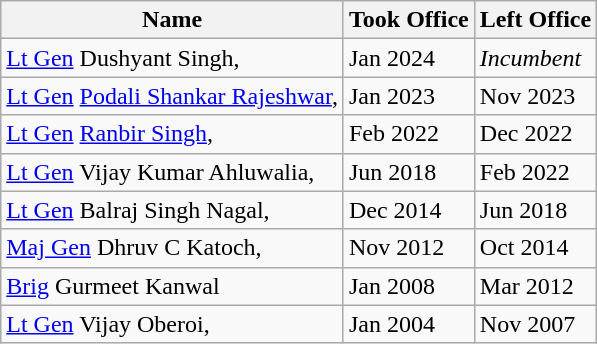<table class="wikitable">
<tr>
<th>Name</th>
<th>Took Office</th>
<th>Left Office</th>
</tr>
<tr>
<td><a href='#'>Lt Gen</a> Dushyant Singh,  </td>
<td>Jan 2024</td>
<td><em>Incumbent</em></td>
</tr>
<tr>
<td><a href='#'>Lt Gen</a> <a href='#'>Podali Shankar Rajeshwar</a>, </td>
<td>Jan 2023</td>
<td>Nov 2023</td>
</tr>
<tr>
<td><a href='#'>Lt Gen</a> <a href='#'>Ranbir Singh</a>, </td>
<td>Feb 2022</td>
<td>Dec 2022</td>
</tr>
<tr>
<td><a href='#'>Lt Gen</a> Vijay Kumar Ahluwalia, </td>
<td>Jun 2018</td>
<td>Feb 2022</td>
</tr>
<tr>
<td><a href='#'>Lt Gen</a> Balraj Singh Nagal, </td>
<td>Dec 2014</td>
<td>Jun 2018</td>
</tr>
<tr>
<td><a href='#'>Maj Gen</a> Dhruv C Katoch, </td>
<td>Nov 2012</td>
<td>Oct 2014</td>
</tr>
<tr>
<td><a href='#'>Brig</a> Gurmeet Kanwal </td>
<td>Jan 2008</td>
<td>Mar 2012</td>
</tr>
<tr>
<td><a href='#'>Lt Gen</a> Vijay Oberoi, </td>
<td>Jan 2004</td>
<td>Nov 2007</td>
</tr>
</table>
